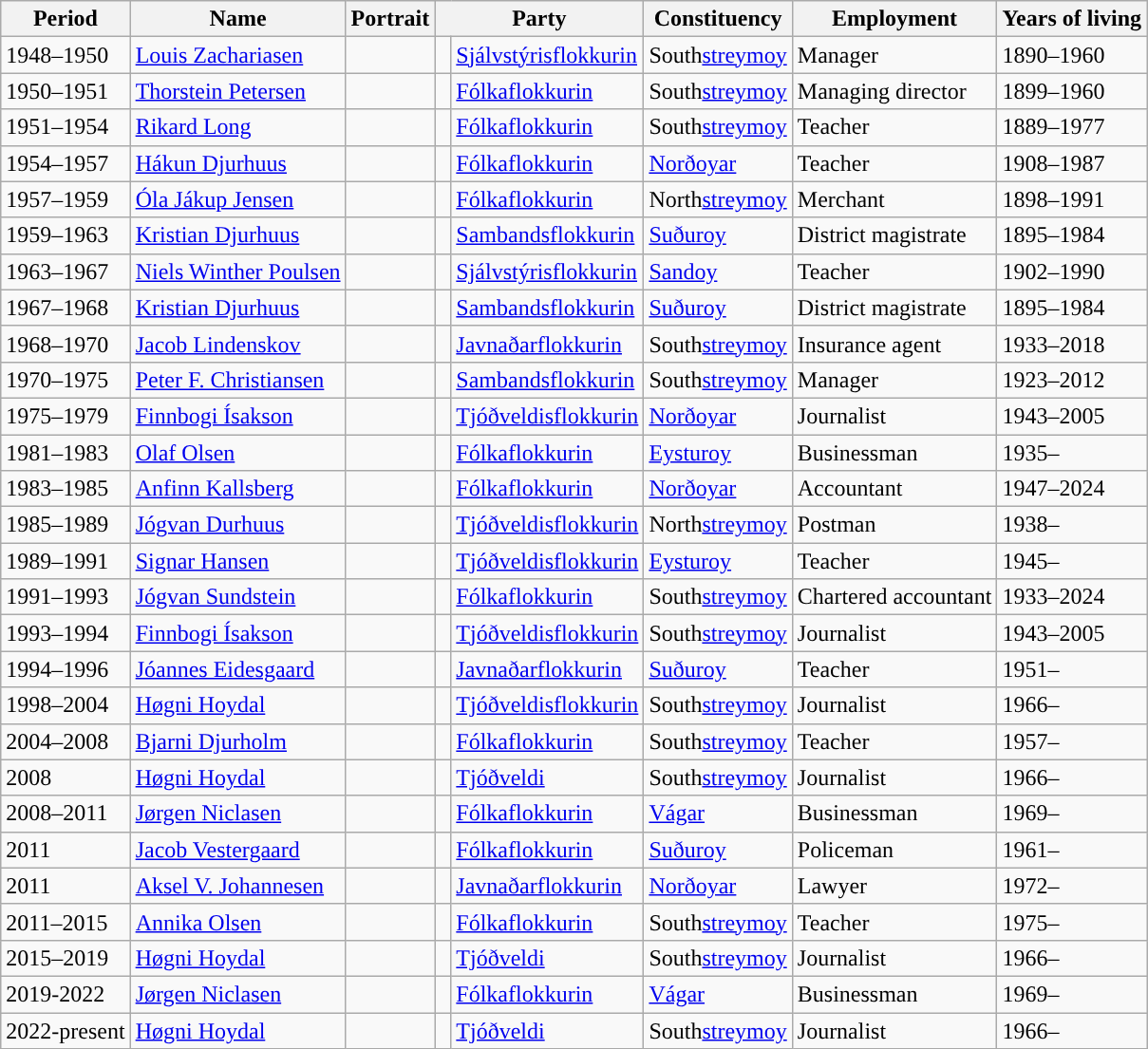<table class="wikitable sortable">
<tr>
<th>Period</th>
<th>Name</th>
<th>Portrait</th>
<th colspan="2">Party</th>
<th>Constituency</th>
<th>Employment</th>
<th>Years of living</th>
</tr>
<tr>
<td>1948–1950</td>
<td><a href='#'>Louis Zachariasen</a></td>
<td></td>
<td style="background:"> </td>
<td><a href='#'>Sjálvstýrisflokkurin</a></td>
<td>South<a href='#'>streymoy</a></td>
<td>Manager</td>
<td>1890–1960</td>
</tr>
<tr>
<td>1950–1951</td>
<td><a href='#'>Thorstein Petersen</a></td>
<td></td>
<td style="background:"> </td>
<td><a href='#'>Fólkaflokkurin</a></td>
<td>South<a href='#'>streymoy</a></td>
<td>Managing director</td>
<td>1899–1960</td>
</tr>
<tr>
<td>1951–1954</td>
<td><a href='#'>Rikard Long</a></td>
<td></td>
<td style="background:"> </td>
<td><a href='#'>Fólkaflokkurin</a></td>
<td>South<a href='#'>streymoy</a></td>
<td>Teacher</td>
<td>1889–1977</td>
</tr>
<tr>
<td>1954–1957</td>
<td><a href='#'>Hákun Djurhuus</a></td>
<td></td>
<td style="background:"> </td>
<td><a href='#'>Fólkaflokkurin</a></td>
<td><a href='#'>Norðoyar</a></td>
<td>Teacher</td>
<td>1908–1987</td>
</tr>
<tr>
<td>1957–1959</td>
<td><a href='#'>Óla Jákup Jensen</a></td>
<td></td>
<td style="background:"> </td>
<td><a href='#'>Fólkaflokkurin</a></td>
<td>North<a href='#'>streymoy</a></td>
<td>Merchant</td>
<td>1898–1991</td>
</tr>
<tr>
<td>1959–1963</td>
<td><a href='#'>Kristian Djurhuus</a></td>
<td></td>
<td style="background:"> </td>
<td><a href='#'>Sambandsflokkurin</a></td>
<td><a href='#'>Suðuroy</a></td>
<td>District magistrate</td>
<td>1895–1984</td>
</tr>
<tr>
<td>1963–1967</td>
<td><a href='#'>Niels Winther Poulsen</a></td>
<td></td>
<td style="background:"> </td>
<td><a href='#'>Sjálvstýrisflokkurin</a></td>
<td><a href='#'>Sandoy</a></td>
<td>Teacher</td>
<td>1902–1990</td>
</tr>
<tr>
<td>1967–1968</td>
<td><a href='#'>Kristian Djurhuus</a></td>
<td></td>
<td style="background:"> </td>
<td><a href='#'>Sambandsflokkurin</a></td>
<td><a href='#'>Suðuroy</a></td>
<td>District magistrate</td>
<td>1895–1984</td>
</tr>
<tr>
<td>1968–1970</td>
<td><a href='#'>Jacob Lindenskov</a></td>
<td></td>
<td style="background:"> </td>
<td><a href='#'>Javnaðarflokkurin</a></td>
<td>South<a href='#'>streymoy</a></td>
<td>Insurance agent</td>
<td>1933–2018</td>
</tr>
<tr>
<td>1970–1975</td>
<td><a href='#'>Peter F. Christiansen</a></td>
<td></td>
<td style="background:"> </td>
<td><a href='#'>Sambandsflokkurin</a></td>
<td>South<a href='#'>streymoy</a></td>
<td>Manager</td>
<td>1923–2012</td>
</tr>
<tr>
<td>1975–1979</td>
<td><a href='#'>Finnbogi Ísakson</a></td>
<td></td>
<td style="background:"> </td>
<td><a href='#'>Tjóðveldisflokkurin</a></td>
<td><a href='#'>Norðoyar</a></td>
<td>Journalist</td>
<td>1943–2005</td>
</tr>
<tr>
<td>1981–1983</td>
<td><a href='#'>Olaf Olsen</a></td>
<td></td>
<td style="background:"> </td>
<td><a href='#'>Fólkaflokkurin</a></td>
<td><a href='#'>Eysturoy</a></td>
<td>Businessman</td>
<td>1935–</td>
</tr>
<tr>
<td>1983–1985</td>
<td><a href='#'>Anfinn Kallsberg</a></td>
<td></td>
<td style="background:"> </td>
<td><a href='#'>Fólkaflokkurin</a></td>
<td><a href='#'>Norðoyar</a></td>
<td>Accountant</td>
<td>1947–2024</td>
</tr>
<tr>
<td>1985–1989</td>
<td><a href='#'>Jógvan Durhuus</a></td>
<td></td>
<td style="background:"> </td>
<td><a href='#'>Tjóðveldisflokkurin</a></td>
<td>North<a href='#'>streymoy</a></td>
<td>Postman</td>
<td>1938–</td>
</tr>
<tr>
<td>1989–1991</td>
<td><a href='#'>Signar Hansen</a></td>
<td></td>
<td style="background:"> </td>
<td><a href='#'>Tjóðveldisflokkurin</a></td>
<td><a href='#'>Eysturoy</a></td>
<td>Teacher</td>
<td>1945–</td>
</tr>
<tr>
<td>1991–1993</td>
<td><a href='#'>Jógvan Sundstein</a></td>
<td></td>
<td style="background:"> </td>
<td><a href='#'>Fólkaflokkurin</a></td>
<td>South<a href='#'>streymoy</a></td>
<td>Chartered accountant</td>
<td>1933–2024</td>
</tr>
<tr>
<td>1993–1994</td>
<td><a href='#'>Finnbogi Ísakson</a></td>
<td></td>
<td style="background:"> </td>
<td><a href='#'>Tjóðveldisflokkurin</a></td>
<td>South<a href='#'>streymoy</a></td>
<td>Journalist</td>
<td>1943–2005</td>
</tr>
<tr>
<td>1994–1996</td>
<td><a href='#'>Jóannes Eidesgaard</a></td>
<td></td>
<td style="background:"> </td>
<td><a href='#'>Javnaðarflokkurin</a></td>
<td><a href='#'>Suðuroy</a></td>
<td>Teacher</td>
<td>1951–</td>
</tr>
<tr>
<td>1998–2004</td>
<td><a href='#'>Høgni Hoydal</a></td>
<td></td>
<td style="background:"> </td>
<td><a href='#'>Tjóðveldisflokkurin</a></td>
<td>South<a href='#'>streymoy</a></td>
<td>Journalist</td>
<td>1966–</td>
</tr>
<tr>
<td>2004–2008</td>
<td><a href='#'>Bjarni Djurholm</a></td>
<td></td>
<td style="background:"> </td>
<td><a href='#'>Fólkaflokkurin</a></td>
<td>South<a href='#'>streymoy</a></td>
<td>Teacher</td>
<td>1957–</td>
</tr>
<tr>
<td>2008</td>
<td><a href='#'>Høgni Hoydal</a></td>
<td></td>
<td style="background:"> </td>
<td><a href='#'>Tjóðveldi</a></td>
<td>South<a href='#'>streymoy</a></td>
<td>Journalist</td>
<td>1966–</td>
</tr>
<tr>
<td>2008–2011</td>
<td><a href='#'>Jørgen Niclasen</a></td>
<td></td>
<td style="background:"> </td>
<td><a href='#'>Fólkaflokkurin</a></td>
<td><a href='#'>Vágar</a></td>
<td>Businessman</td>
<td>1969–</td>
</tr>
<tr>
<td>2011</td>
<td><a href='#'>Jacob Vestergaard</a></td>
<td></td>
<td style="background:"> </td>
<td><a href='#'>Fólkaflokkurin</a></td>
<td><a href='#'>Suðuroy</a></td>
<td>Policeman</td>
<td>1961–</td>
</tr>
<tr>
<td>2011</td>
<td><a href='#'>Aksel V. Johannesen</a></td>
<td></td>
<td style="background:"> </td>
<td><a href='#'>Javnaðarflokkurin</a></td>
<td><a href='#'>Norðoyar</a></td>
<td>Lawyer</td>
<td>1972–</td>
</tr>
<tr>
<td>2011–2015</td>
<td><a href='#'>Annika Olsen</a></td>
<td></td>
<td style="background:"> </td>
<td><a href='#'>Fólkaflokkurin</a></td>
<td>South<a href='#'>streymoy</a></td>
<td>Teacher</td>
<td>1975–</td>
</tr>
<tr>
<td>2015–2019</td>
<td><a href='#'>Høgni Hoydal</a></td>
<td></td>
<td style="background:"> </td>
<td><a href='#'>Tjóðveldi</a></td>
<td>South<a href='#'>streymoy</a></td>
<td>Journalist</td>
<td>1966–</td>
</tr>
<tr>
<td>2019-2022</td>
<td><a href='#'>Jørgen Niclasen</a></td>
<td></td>
<td style="background:"> </td>
<td><a href='#'>Fólkaflokkurin</a></td>
<td><a href='#'>Vágar</a></td>
<td>Businessman</td>
<td>1969–</td>
</tr>
<tr>
<td>2022-present</td>
<td><a href='#'>Høgni Hoydal</a></td>
<td></td>
<td style="background:"> </td>
<td><a href='#'>Tjóðveldi</a></td>
<td>South<a href='#'>streymoy</a></td>
<td>Journalist</td>
<td>1966–</td>
</tr>
</table>
